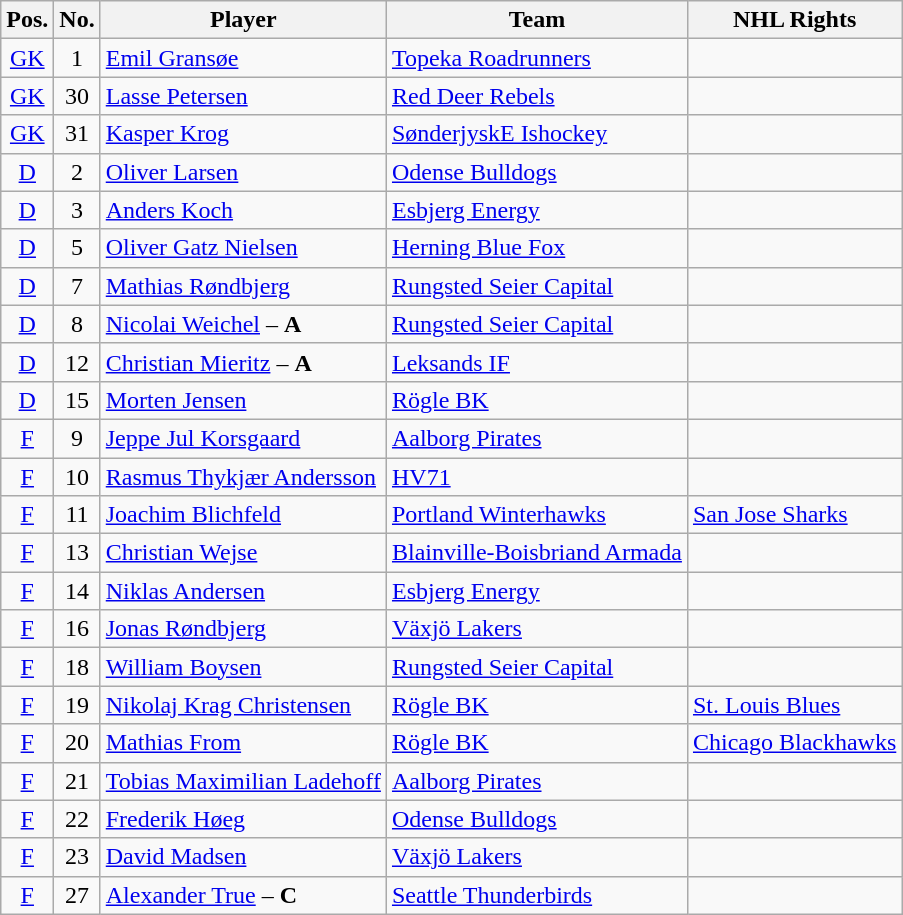<table class="wikitable sortable">
<tr>
<th>Pos.</th>
<th>No.</th>
<th>Player</th>
<th>Team</th>
<th>NHL Rights</th>
</tr>
<tr>
<td style="text-align:center;"><a href='#'>GK</a></td>
<td style="text-align:center;">1</td>
<td><a href='#'>Emil Gransøe</a></td>
<td> <a href='#'>Topeka Roadrunners</a></td>
<td></td>
</tr>
<tr>
<td style="text-align:center;"><a href='#'>GK</a></td>
<td style="text-align:center;">30</td>
<td><a href='#'>Lasse Petersen</a></td>
<td> <a href='#'>Red Deer Rebels</a></td>
<td></td>
</tr>
<tr>
<td style="text-align:center;"><a href='#'>GK</a></td>
<td style="text-align:center;">31</td>
<td><a href='#'>Kasper Krog</a></td>
<td> <a href='#'>SønderjyskE Ishockey</a></td>
<td></td>
</tr>
<tr>
<td style="text-align:center;"><a href='#'>D</a></td>
<td style="text-align:center;">2</td>
<td><a href='#'>Oliver Larsen</a></td>
<td> <a href='#'>Odense Bulldogs</a></td>
<td></td>
</tr>
<tr>
<td style="text-align:center;"><a href='#'>D</a></td>
<td style="text-align:center;">3</td>
<td><a href='#'>Anders Koch</a></td>
<td> <a href='#'>Esbjerg Energy</a></td>
<td></td>
</tr>
<tr>
<td style="text-align:center;"><a href='#'>D</a></td>
<td style="text-align:center;">5</td>
<td><a href='#'>Oliver Gatz Nielsen</a></td>
<td> <a href='#'>Herning Blue Fox</a></td>
<td></td>
</tr>
<tr>
<td style="text-align:center;"><a href='#'>D</a></td>
<td style="text-align:center;">7</td>
<td><a href='#'>Mathias Røndbjerg</a></td>
<td> <a href='#'>Rungsted Seier Capital</a></td>
<td></td>
</tr>
<tr>
<td style="text-align:center;"><a href='#'>D</a></td>
<td style="text-align:center;">8</td>
<td><a href='#'>Nicolai Weichel</a> – <strong>A</strong></td>
<td> <a href='#'>Rungsted Seier Capital</a></td>
<td></td>
</tr>
<tr>
<td style="text-align:center;"><a href='#'>D</a></td>
<td style="text-align:center;">12</td>
<td><a href='#'>Christian Mieritz</a> – <strong>A</strong></td>
<td> <a href='#'>Leksands IF</a></td>
<td></td>
</tr>
<tr>
<td style="text-align:center;"><a href='#'>D</a></td>
<td style="text-align:center;">15</td>
<td><a href='#'>Morten Jensen</a></td>
<td> <a href='#'>Rögle BK</a></td>
<td></td>
</tr>
<tr>
<td style="text-align:center;"><a href='#'>F</a></td>
<td style="text-align:center;">9</td>
<td><a href='#'>Jeppe Jul Korsgaard</a></td>
<td> <a href='#'>Aalborg Pirates</a></td>
<td></td>
</tr>
<tr>
<td style="text-align:center;"><a href='#'>F</a></td>
<td style="text-align:center;">10</td>
<td><a href='#'>Rasmus Thykjær Andersson</a></td>
<td> <a href='#'>HV71</a></td>
<td></td>
</tr>
<tr>
<td style="text-align:center;"><a href='#'>F</a></td>
<td style="text-align:center;">11</td>
<td><a href='#'>Joachim Blichfeld</a></td>
<td> <a href='#'>Portland Winterhawks</a></td>
<td><a href='#'>San Jose Sharks</a></td>
</tr>
<tr>
<td style="text-align:center;"><a href='#'>F</a></td>
<td style="text-align:center;">13</td>
<td><a href='#'>Christian Wejse</a></td>
<td> <a href='#'>Blainville-Boisbriand Armada</a></td>
<td></td>
</tr>
<tr>
<td style="text-align:center;"><a href='#'>F</a></td>
<td style="text-align:center;">14</td>
<td><a href='#'>Niklas Andersen</a></td>
<td> <a href='#'>Esbjerg Energy</a></td>
<td></td>
</tr>
<tr>
<td style="text-align:center;"><a href='#'>F</a></td>
<td style="text-align:center;">16</td>
<td><a href='#'>Jonas Røndbjerg</a></td>
<td> <a href='#'>Växjö Lakers</a></td>
<td></td>
</tr>
<tr>
<td style="text-align:center;"><a href='#'>F</a></td>
<td style="text-align:center;">18</td>
<td><a href='#'>William Boysen</a></td>
<td> <a href='#'>Rungsted Seier Capital</a></td>
<td></td>
</tr>
<tr>
<td style="text-align:center;"><a href='#'>F</a></td>
<td style="text-align:center;">19</td>
<td><a href='#'>Nikolaj Krag Christensen</a></td>
<td> <a href='#'>Rögle BK</a></td>
<td><a href='#'>St. Louis Blues</a></td>
</tr>
<tr>
<td style="text-align:center;"><a href='#'>F</a></td>
<td style="text-align:center;">20</td>
<td><a href='#'>Mathias From</a></td>
<td> <a href='#'>Rögle BK</a></td>
<td><a href='#'>Chicago Blackhawks</a></td>
</tr>
<tr>
<td style="text-align:center;"><a href='#'>F</a></td>
<td style="text-align:center;">21</td>
<td><a href='#'>Tobias Maximilian Ladehoff</a></td>
<td> <a href='#'>Aalborg Pirates</a></td>
<td></td>
</tr>
<tr>
<td style="text-align:center;"><a href='#'>F</a></td>
<td style="text-align:center;">22</td>
<td><a href='#'>Frederik Høeg</a></td>
<td> <a href='#'>Odense Bulldogs</a></td>
<td></td>
</tr>
<tr>
<td style="text-align:center;"><a href='#'>F</a></td>
<td style="text-align:center;">23</td>
<td><a href='#'>David Madsen</a></td>
<td> <a href='#'>Växjö Lakers</a></td>
<td></td>
</tr>
<tr>
<td style="text-align:center;"><a href='#'>F</a></td>
<td style="text-align:center;">27</td>
<td><a href='#'>Alexander True</a> – <strong>C</strong></td>
<td> <a href='#'>Seattle Thunderbirds</a></td>
<td></td>
</tr>
</table>
